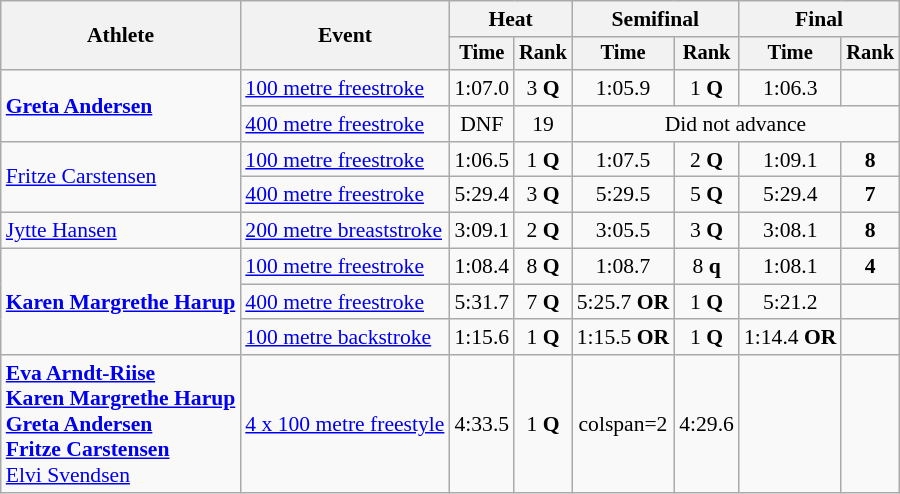<table class=wikitable style="font-size:90%">
<tr>
<th rowspan="2">Athlete</th>
<th rowspan="2">Event</th>
<th colspan="2">Heat</th>
<th colspan="2">Semifinal</th>
<th colspan="2">Final</th>
</tr>
<tr style="font-size:95%">
<th>Time</th>
<th>Rank</th>
<th>Time</th>
<th>Rank</th>
<th>Time</th>
<th>Rank</th>
</tr>
<tr align=center>
<td align=left rowspan=2><strong><a href='#'>Greta Andersen</a></strong></td>
<td align=left><a href='#'>100 metre freestroke</a></td>
<td>1:07.0</td>
<td>3 <strong>Q</strong></td>
<td>1:05.9</td>
<td>1 <strong>Q</strong></td>
<td>1:06.3</td>
<td></td>
</tr>
<tr align=center>
<td align=left><a href='#'>400 metre freestroke</a></td>
<td>DNF</td>
<td>19</td>
<td colspan=4>Did not advance</td>
</tr>
<tr align=center>
<td align=left rowspan=2><a href='#'>Fritze Carstensen</a></td>
<td align=left><a href='#'>100 metre freestroke</a></td>
<td>1:06.5</td>
<td>1 <strong>Q</strong></td>
<td>1:07.5</td>
<td>2 <strong>Q</strong></td>
<td>1:09.1</td>
<td><strong>8</strong></td>
</tr>
<tr align=center>
<td align=left><a href='#'>400 metre freestroke</a></td>
<td>5:29.4</td>
<td>3 <strong>Q</strong></td>
<td>5:29.5</td>
<td>5 <strong>Q</strong></td>
<td>5:29.4</td>
<td><strong>7</strong></td>
</tr>
<tr align=center>
<td align=left rowspan=1><a href='#'>Jytte Hansen</a></td>
<td align=left><a href='#'>200 metre breaststroke</a></td>
<td>3:09.1</td>
<td>2 <strong>Q</strong></td>
<td>3:05.5</td>
<td>3 <strong>Q</strong></td>
<td>3:08.1</td>
<td><strong>8</strong></td>
</tr>
<tr align=center>
<td align=left rowspan=3><strong><a href='#'>Karen Margrethe Harup</a></strong></td>
<td align=left><a href='#'>100 metre freestroke</a></td>
<td>1:08.4</td>
<td>8 <strong>Q</strong></td>
<td>1:08.7</td>
<td>8 <strong>q</strong></td>
<td>1:08.1</td>
<td><strong>4</strong></td>
</tr>
<tr align=center>
<td align=left><a href='#'>400 metre freestroke</a></td>
<td>5:31.7</td>
<td>7 <strong>Q</strong></td>
<td>5:25.7 <strong>OR</strong></td>
<td>1 <strong>Q</strong></td>
<td>5:21.2</td>
<td></td>
</tr>
<tr align=center>
<td align=left><a href='#'>100 metre backstroke</a></td>
<td>1:15.6</td>
<td>1 <strong>Q</strong></td>
<td>1:15.5 <strong>OR</strong></td>
<td>1 <strong>Q</strong></td>
<td>1:14.4 <strong>OR</strong></td>
<td></td>
</tr>
<tr align=center>
<td align=left rowspan=1><strong><a href='#'>Eva Arndt-Riise</a><br><a href='#'>Karen Margrethe Harup</a><br><a href='#'>Greta Andersen</a><br><a href='#'>Fritze Carstensen</a></strong><br><a href='#'>Elvi Svendsen</a></td>
<td align=left><a href='#'>4 x 100 metre freestyle</a></td>
<td>4:33.5</td>
<td>1 <strong>Q</strong></td>
<td>colspan=2 </td>
<td>4:29.6</td>
<td></td>
</tr>
</table>
